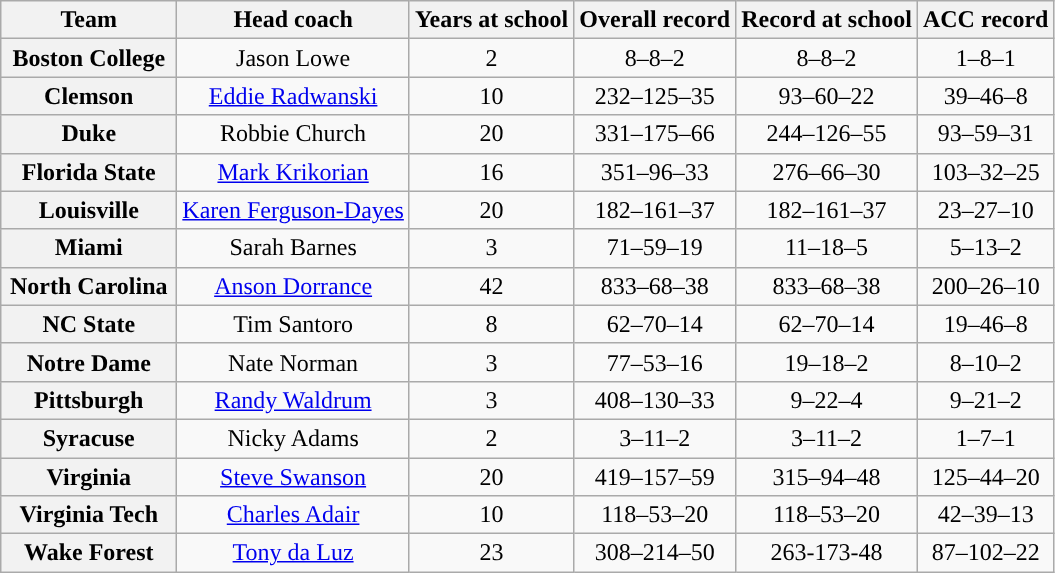<table class="wikitable sortable" style="text-align: center;">
<tr>
<th width="110">Team</th>
<th>Head coach</th>
<th>Years at school</th>
<th>Overall record</th>
<th>Record at school</th>
<th>ACC record</th>
</tr>
<tr>
<th>Boston College</th>
<td>Jason Lowe</td>
<td>2</td>
<td>8–8–2</td>
<td>8–8–2</td>
<td>1–8–1</td>
</tr>
<tr>
<th>Clemson</th>
<td><a href='#'>Eddie Radwanski</a></td>
<td>10</td>
<td>232–125–35</td>
<td>93–60–22</td>
<td>39–46–8</td>
</tr>
<tr>
<th>Duke</th>
<td>Robbie Church</td>
<td>20</td>
<td>331–175–66</td>
<td>244–126–55</td>
<td>93–59–31</td>
</tr>
<tr>
<th>Florida State</th>
<td><a href='#'>Mark Krikorian</a></td>
<td>16</td>
<td>351–96–33</td>
<td>276–66–30</td>
<td>103–32–25</td>
</tr>
<tr>
<th>Louisville</th>
<td><a href='#'>Karen Ferguson-Dayes</a></td>
<td>20</td>
<td>182–161–37</td>
<td>182–161–37</td>
<td>23–27–10</td>
</tr>
<tr>
<th>Miami</th>
<td>Sarah Barnes</td>
<td>3</td>
<td>71–59–19</td>
<td>11–18–5</td>
<td>5–13–2</td>
</tr>
<tr>
<th>North Carolina</th>
<td><a href='#'>Anson Dorrance</a></td>
<td>42</td>
<td>833–68–38</td>
<td>833–68–38</td>
<td>200–26–10</td>
</tr>
<tr>
<th>NC State</th>
<td>Tim Santoro</td>
<td>8</td>
<td>62–70–14</td>
<td>62–70–14</td>
<td>19–46–8</td>
</tr>
<tr>
<th>Notre Dame</th>
<td>Nate Norman</td>
<td>3</td>
<td>77–53–16</td>
<td>19–18–2</td>
<td>8–10–2</td>
</tr>
<tr>
<th>Pittsburgh</th>
<td><a href='#'>Randy Waldrum</a></td>
<td>3</td>
<td>408–130–33</td>
<td>9–22–4</td>
<td>9–21–2</td>
</tr>
<tr>
<th>Syracuse</th>
<td>Nicky Adams</td>
<td>2</td>
<td>3–11–2</td>
<td>3–11–2</td>
<td>1–7–1</td>
</tr>
<tr>
<th>Virginia</th>
<td><a href='#'>Steve Swanson</a></td>
<td>20</td>
<td>419–157–59</td>
<td>315–94–48</td>
<td>125–44–20</td>
</tr>
<tr>
<th>Virginia Tech</th>
<td><a href='#'>Charles Adair</a></td>
<td>10</td>
<td>118–53–20</td>
<td>118–53–20</td>
<td>42–39–13</td>
</tr>
<tr>
<th>Wake Forest</th>
<td><a href='#'>Tony da Luz</a></td>
<td>23</td>
<td>308–214–50</td>
<td>263-173-48</td>
<td>87–102–22</td>
</tr>
</table>
